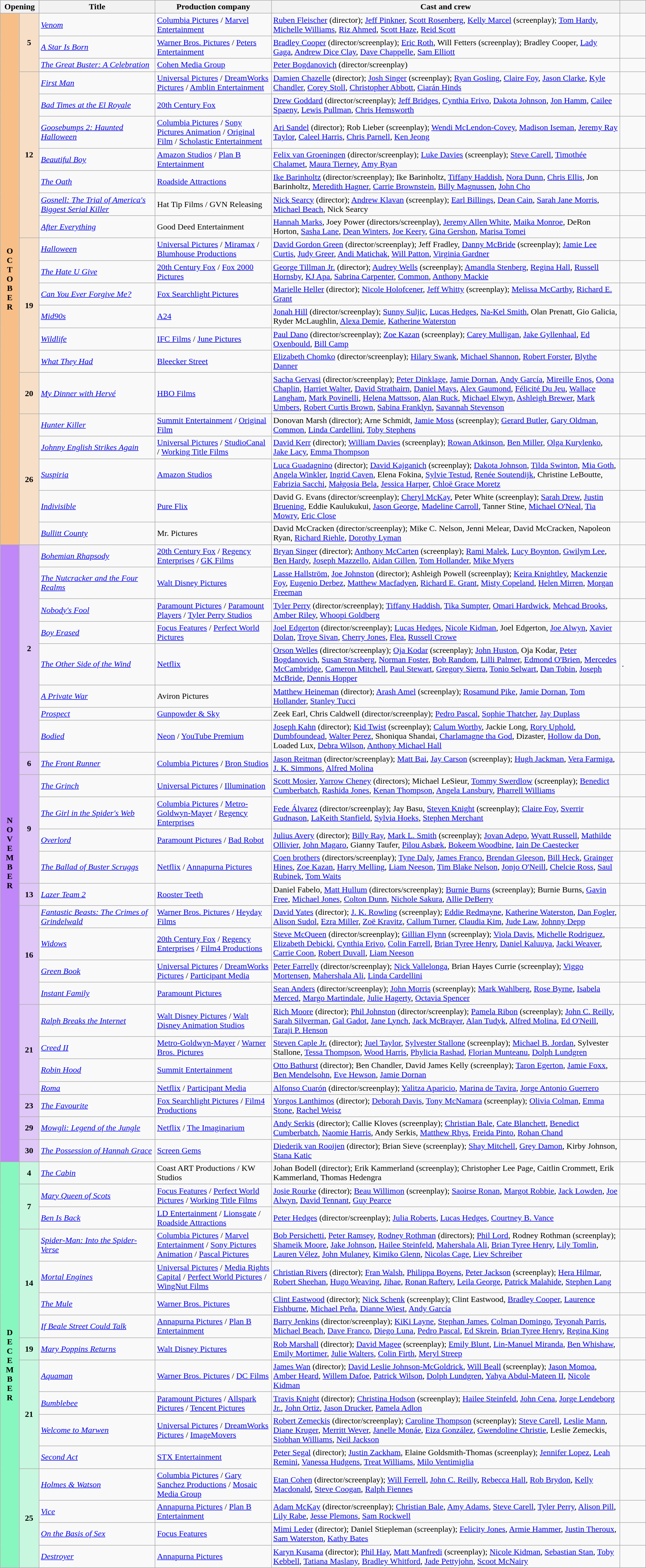<table class="wikitable sortable">
<tr>
<th colspan="2" style="width:6%;"><strong>Opening</strong></th>
<th style="width:18%;">Title</th>
<th style="width:18%">Production company</th>
<th>Cast and crew</th>
<th style="width:4%;"  class="unsortable"></th>
</tr>
<tr>
<th rowspan="22" style="text-align:center; background:#f7bf87">O<br>C<br>T<br>O<br>B<br>E<br>R</th>
<td rowspan="3" style="text-align:center; background:#f7dfc7"><strong>5</strong></td>
<td><em><a href='#'>Venom</a></em></td>
<td><a href='#'>Columbia Pictures</a> / <a href='#'>Marvel Entertainment</a></td>
<td><a href='#'>Ruben Fleischer</a> (director); <a href='#'>Jeff Pinkner</a>, <a href='#'>Scott Rosenberg</a>, <a href='#'>Kelly Marcel</a> (screenplay); <a href='#'>Tom Hardy</a>, <a href='#'>Michelle Williams</a>, <a href='#'>Riz Ahmed</a>, <a href='#'>Scott Haze</a>, <a href='#'>Reid Scott</a></td>
<td></td>
</tr>
<tr>
<td><em><a href='#'>A Star Is Born</a></em></td>
<td><a href='#'>Warner Bros. Pictures</a> / <a href='#'>Peters Entertainment</a></td>
<td><a href='#'>Bradley Cooper</a> (director/screenplay); <a href='#'>Eric Roth</a>, Will Fetters (screenplay); Bradley Cooper, <a href='#'>Lady Gaga</a>, <a href='#'>Andrew Dice Clay</a>, <a href='#'>Dave Chappelle</a>, <a href='#'>Sam Elliott</a></td>
<td></td>
</tr>
<tr>
<td><em><a href='#'>The Great Buster: A Celebration</a></em></td>
<td><a href='#'>Cohen Media Group</a></td>
<td><a href='#'>Peter Bogdanovich</a> (director/screenplay)</td>
<td></td>
</tr>
<tr>
<td rowspan="7" style="text-align:center; background:#f7dfc7"><strong>12</strong></td>
<td><em><a href='#'>First Man</a></em></td>
<td><a href='#'>Universal Pictures</a> / <a href='#'>DreamWorks Pictures</a> / <a href='#'>Amblin Entertainment</a></td>
<td><a href='#'>Damien Chazelle</a> (director); <a href='#'>Josh Singer</a> (screenplay); <a href='#'>Ryan Gosling</a>, <a href='#'>Claire Foy</a>, <a href='#'>Jason Clarke</a>, <a href='#'>Kyle Chandler</a>, <a href='#'>Corey Stoll</a>, <a href='#'>Christopher Abbott</a>, <a href='#'>Ciarán Hinds</a></td>
<td></td>
</tr>
<tr>
<td><em><a href='#'>Bad Times at the El Royale</a></em></td>
<td><a href='#'>20th Century Fox</a></td>
<td><a href='#'>Drew Goddard</a> (director/screenplay); <a href='#'>Jeff Bridges</a>, <a href='#'>Cynthia Erivo</a>, <a href='#'>Dakota Johnson</a>, <a href='#'>Jon Hamm</a>, <a href='#'>Cailee Spaeny</a>, <a href='#'>Lewis Pullman</a>, <a href='#'>Chris Hemsworth</a></td>
<td></td>
</tr>
<tr>
<td><em><a href='#'>Goosebumps 2: Haunted Halloween</a></em></td>
<td><a href='#'>Columbia Pictures</a> / <a href='#'>Sony Pictures Animation</a> / <a href='#'>Original Film</a> / <a href='#'>Scholastic Entertainment</a></td>
<td><a href='#'>Ari Sandel</a> (director); Rob Lieber (screenplay); <a href='#'>Wendi McLendon-Covey</a>, <a href='#'>Madison Iseman</a>, <a href='#'>Jeremy Ray Taylor</a>, <a href='#'>Caleel Harris</a>, <a href='#'>Chris Parnell</a>, <a href='#'>Ken Jeong</a></td>
<td></td>
</tr>
<tr>
<td><em><a href='#'>Beautiful Boy</a></em></td>
<td><a href='#'>Amazon Studios</a> / <a href='#'>Plan B Entertainment</a></td>
<td><a href='#'>Felix van Groeningen</a> (director/screenplay); <a href='#'>Luke Davies</a> (screenplay); <a href='#'>Steve Carell</a>, <a href='#'>Timothée Chalamet</a>, <a href='#'>Maura Tierney</a>, <a href='#'>Amy Ryan</a></td>
<td></td>
</tr>
<tr>
<td><em><a href='#'>The Oath</a></em></td>
<td><a href='#'>Roadside Attractions</a></td>
<td><a href='#'>Ike Barinholtz</a> (director/screenplay); Ike Barinholtz, <a href='#'>Tiffany Haddish</a>, <a href='#'>Nora Dunn</a>, <a href='#'>Chris Ellis</a>, Jon Barinholtz, <a href='#'>Meredith Hagner</a>, <a href='#'>Carrie Brownstein</a>, <a href='#'>Billy Magnussen</a>, <a href='#'>John Cho</a></td>
<td></td>
</tr>
<tr>
<td><em><a href='#'>Gosnell: The Trial of America's Biggest Serial Killer</a></em></td>
<td>Hat Tip Films / GVN Releasing</td>
<td><a href='#'>Nick Searcy</a> (director); <a href='#'>Andrew Klavan</a> (screenplay); <a href='#'>Earl Billings</a>, <a href='#'>Dean Cain</a>, <a href='#'>Sarah Jane Morris</a>, <a href='#'>Michael Beach</a>, Nick Searcy</td>
<td></td>
</tr>
<tr>
<td><em><a href='#'>After Everything</a></em></td>
<td>Good Deed Entertainment</td>
<td><a href='#'>Hannah Marks</a>, Joey Power (directors/screenplay), <a href='#'>Jeremy Allen White</a>, <a href='#'>Maika Monroe</a>, DeRon Horton, <a href='#'>Sasha Lane</a>, <a href='#'>Dean Winters</a>, <a href='#'>Joe Keery</a>, <a href='#'>Gina Gershon</a>, <a href='#'>Marisa Tomei</a></td>
<td></td>
</tr>
<tr>
<td rowspan="6" style="text-align:center; background:#f7dfc7"><strong>19</strong></td>
<td><em><a href='#'>Halloween</a></em></td>
<td><a href='#'>Universal Pictures</a> / <a href='#'>Miramax</a> / <a href='#'>Blumhouse Productions</a></td>
<td><a href='#'>David Gordon Green</a> (director/screenplay); Jeff Fradley, <a href='#'>Danny McBride</a> (screenplay); <a href='#'>Jamie Lee Curtis</a>, <a href='#'>Judy Greer</a>, <a href='#'>Andi Matichak</a>, <a href='#'>Will Patton</a>, <a href='#'>Virginia Gardner</a></td>
<td></td>
</tr>
<tr>
<td><em><a href='#'>The Hate U Give</a></em></td>
<td><a href='#'>20th Century Fox</a> / <a href='#'>Fox 2000 Pictures</a></td>
<td><a href='#'>George Tillman Jr.</a> (director); <a href='#'>Audrey Wells</a> (screenplay); <a href='#'>Amandla Stenberg</a>, <a href='#'>Regina Hall</a>, <a href='#'>Russell Hornsby</a>, <a href='#'>KJ Apa</a>, <a href='#'>Sabrina Carpenter</a>, <a href='#'>Common</a>, <a href='#'>Anthony Mackie</a></td>
<td></td>
</tr>
<tr>
<td><em><a href='#'>Can You Ever Forgive Me?</a></em></td>
<td><a href='#'>Fox Searchlight Pictures</a></td>
<td><a href='#'>Marielle Heller</a> (director); <a href='#'>Nicole Holofcener</a>, <a href='#'>Jeff Whitty</a> (screenplay); <a href='#'>Melissa McCarthy</a>, <a href='#'>Richard E. Grant</a></td>
<td></td>
</tr>
<tr>
<td><em><a href='#'>Mid90s</a></em></td>
<td><a href='#'>A24</a></td>
<td><a href='#'>Jonah Hill</a> (director/screenplay); <a href='#'>Sunny Suljic</a>, <a href='#'>Lucas Hedges</a>, <a href='#'>Na-Kel Smith</a>, Olan Prenatt, Gio Galicia, Ryder McLaughlin, <a href='#'>Alexa Demie</a>, <a href='#'>Katherine Waterston</a></td>
<td></td>
</tr>
<tr>
<td><em><a href='#'>Wildlife</a></em></td>
<td><a href='#'>IFC Films</a> / <a href='#'>June Pictures</a></td>
<td><a href='#'>Paul Dano</a> (director/screenplay); <a href='#'>Zoe Kazan</a> (screenplay); <a href='#'>Carey Mulligan</a>, <a href='#'>Jake Gyllenhaal</a>, <a href='#'>Ed Oxenbould</a>, <a href='#'>Bill Camp</a></td>
<td></td>
</tr>
<tr>
<td><em><a href='#'>What They Had</a></em></td>
<td><a href='#'>Bleecker Street</a></td>
<td><a href='#'>Elizabeth Chomko</a> (director/screenplay); <a href='#'>Hilary Swank</a>, <a href='#'>Michael Shannon</a>, <a href='#'>Robert Forster</a>, <a href='#'>Blythe Danner</a></td>
<td></td>
</tr>
<tr>
<td rowspan="1" style="text-align:center; background:#f7dfc7"><strong>20</strong></td>
<td><em><a href='#'>My Dinner with Hervé</a></em></td>
<td><a href='#'>HBO Films</a></td>
<td><a href='#'>Sacha Gervasi</a> (director/screenplay); <a href='#'>Peter Dinklage</a>, <a href='#'>Jamie Dornan</a>, <a href='#'>Andy García</a>, <a href='#'>Mireille Enos</a>, <a href='#'>Oona Chaplin</a>, <a href='#'>Harriet Walter</a>, <a href='#'>David Strathairn</a>, <a href='#'>Daniel Mays</a>, <a href='#'>Alex Gaumond</a>, <a href='#'>Félicité Du Jeu</a>, <a href='#'>Wallace Langham</a>, <a href='#'>Mark Povinelli</a>, <a href='#'>Helena Mattsson</a>, <a href='#'>Alan Ruck</a>, <a href='#'>Michael Elwyn</a>, <a href='#'>Ashleigh Brewer</a>, <a href='#'>Mark Umbers</a>, <a href='#'>Robert Curtis Brown</a>, <a href='#'>Sabina Franklyn</a>, <a href='#'>Savannah Stevenson</a></td>
</tr>
<tr>
<td rowspan="5" style="text-align:center; background:#f7dfc7"><strong>26</strong></td>
<td><em><a href='#'>Hunter Killer</a></em></td>
<td><a href='#'>Summit Entertainment</a> / <a href='#'>Original Film</a></td>
<td>Donovan Marsh (director); Arne Schmidt, <a href='#'>Jamie Moss</a> (screenplay); <a href='#'>Gerard Butler</a>, <a href='#'>Gary Oldman</a>, <a href='#'>Common</a>, <a href='#'>Linda Cardellini</a>, <a href='#'>Toby Stephens</a></td>
<td></td>
</tr>
<tr>
<td><em><a href='#'>Johnny English Strikes Again</a></em></td>
<td><a href='#'>Universal Pictures</a> / <a href='#'>StudioCanal</a> / <a href='#'>Working Title Films</a></td>
<td><a href='#'>David Kerr</a> (director); <a href='#'>William Davies</a> (screenplay); <a href='#'>Rowan Atkinson</a>, <a href='#'>Ben Miller</a>, <a href='#'>Olga Kurylenko</a>, <a href='#'>Jake Lacy</a>, <a href='#'>Emma Thompson</a></td>
<td></td>
</tr>
<tr>
<td><em><a href='#'>Suspiria</a></em></td>
<td><a href='#'>Amazon Studios</a></td>
<td><a href='#'>Luca Guadagnino</a> (director); <a href='#'>David Kajganich</a> (screenplay); <a href='#'>Dakota Johnson</a>, <a href='#'>Tilda Swinton</a>, <a href='#'>Mia Goth</a>, <a href='#'>Angela Winkler</a>, <a href='#'>Ingrid Caven</a>, Elena Fokina, <a href='#'>Sylvie Testud</a>, <a href='#'>Renée Soutendijk</a>, Christine LeBoutte, <a href='#'>Fabrizia Sacchi</a>, <a href='#'>Małgosia Bela</a>, <a href='#'>Jessica Harper</a>, <a href='#'>Chloë Grace Moretz</a></td>
<td></td>
</tr>
<tr>
<td><em><a href='#'>Indivisible</a></em></td>
<td><a href='#'>Pure Flix</a></td>
<td>David G. Evans (director/screenplay); <a href='#'>Cheryl McKay</a>, Peter White (screenplay); <a href='#'>Sarah Drew</a>, <a href='#'>Justin Bruening</a>, Eddie Kaulukukui, <a href='#'>Jason George</a>, <a href='#'>Madeline Carroll</a>, Tanner Stine, <a href='#'>Michael O'Neal</a>, <a href='#'>Tia Mowry</a>, <a href='#'>Eric Close</a></td>
<td></td>
</tr>
<tr>
<td><em><a href='#'>Bullitt County</a></em></td>
<td>Mr. Pictures</td>
<td>David McCracken (director/screenplay); Mike C. Nelson, Jenni Melear, David McCracken, Napoleon Ryan, <a href='#'>Richard Riehle</a>, <a href='#'>Dorothy Lyman</a></td>
<td></td>
</tr>
<tr>
<th rowspan="25" style="text-align:center; background:#bf87f7">N<br>O<br>V<br>E<br>M<br>B<br>E<br>R</th>
<td rowspan="8" style="text-align:center; background:#dfc7f7"><strong>2</strong></td>
<td><em><a href='#'>Bohemian Rhapsody</a></em></td>
<td><a href='#'>20th Century Fox</a> / <a href='#'>Regency Enterprises</a> / <a href='#'>GK Films</a></td>
<td><a href='#'>Bryan Singer</a> (director); <a href='#'>Anthony McCarten</a> (screenplay); <a href='#'>Rami Malek</a>, <a href='#'>Lucy Boynton</a>, <a href='#'>Gwilym Lee</a>, <a href='#'>Ben Hardy</a>, <a href='#'>Joseph Mazzello</a>, <a href='#'>Aidan Gillen</a>, <a href='#'>Tom Hollander</a>, <a href='#'>Mike Myers</a></td>
<td></td>
</tr>
<tr>
<td><em><a href='#'>The Nutcracker and the Four Realms</a></em></td>
<td><a href='#'>Walt Disney Pictures</a></td>
<td><a href='#'>Lasse Hallström</a>, <a href='#'>Joe Johnston</a> (director); Ashleigh Powell (screenplay); <a href='#'>Keira Knightley</a>, <a href='#'>Mackenzie Foy</a>, <a href='#'>Eugenio Derbez</a>, <a href='#'>Matthew Macfadyen</a>, <a href='#'>Richard E. Grant</a>, <a href='#'>Misty Copeland</a>, <a href='#'>Helen Mirren</a>, <a href='#'>Morgan Freeman</a></td>
<td></td>
</tr>
<tr>
<td><em><a href='#'>Nobody's Fool</a></em></td>
<td><a href='#'>Paramount Pictures</a> / <a href='#'>Paramount Players</a> / <a href='#'>Tyler Perry Studios</a></td>
<td><a href='#'>Tyler Perry</a> (director/screenplay); <a href='#'>Tiffany Haddish</a>, <a href='#'>Tika Sumpter</a>, <a href='#'>Omari Hardwick</a>, <a href='#'>Mehcad Brooks</a>, <a href='#'>Amber Riley</a>, <a href='#'>Whoopi Goldberg</a></td>
<td></td>
</tr>
<tr>
<td><em><a href='#'>Boy Erased</a></em></td>
<td><a href='#'>Focus Features</a> / <a href='#'>Perfect World Pictures</a></td>
<td><a href='#'>Joel Edgerton</a> (director/screenplay); <a href='#'>Lucas Hedges</a>, <a href='#'>Nicole Kidman</a>, Joel Edgerton, <a href='#'>Joe Alwyn</a>, <a href='#'>Xavier Dolan</a>, <a href='#'>Troye Sivan</a>, <a href='#'>Cherry Jones</a>, <a href='#'>Flea</a>, <a href='#'>Russell Crowe</a></td>
<td></td>
</tr>
<tr>
<td><em><a href='#'>The Other Side of the Wind</a></em></td>
<td><a href='#'>Netflix</a></td>
<td><a href='#'>Orson Welles</a> (director/screenplay); <a href='#'>Oja Kodar</a> (screenplay); <a href='#'>John Huston</a>, Oja Kodar, <a href='#'>Peter Bogdanovich</a>, <a href='#'>Susan Strasberg</a>, <a href='#'>Norman Foster</a>, <a href='#'>Bob Random</a>, <a href='#'>Lilli Palmer</a>, <a href='#'>Edmond O'Brien</a>, <a href='#'>Mercedes McCambridge</a>, <a href='#'>Cameron Mitchell</a>, <a href='#'>Paul Stewart</a>, <a href='#'>Gregory Sierra</a>, <a href='#'>Tonio Selwart</a>, <a href='#'>Dan Tobin</a>, <a href='#'>Joseph McBride</a>, <a href='#'>Dennis Hopper</a></td>
<td>.</td>
</tr>
<tr>
<td><em><a href='#'>A Private War</a></em></td>
<td>Aviron Pictures</td>
<td><a href='#'>Matthew Heineman</a> (director); <a href='#'>Arash Amel</a> (screenplay); <a href='#'>Rosamund Pike</a>, <a href='#'>Jamie Dornan</a>, <a href='#'>Tom Hollander</a>, <a href='#'>Stanley Tucci</a></td>
<td></td>
</tr>
<tr>
<td><em><a href='#'>Prospect</a></em></td>
<td><a href='#'>Gunpowder & Sky</a></td>
<td>Zeek Earl, Chris Caldwell (director/screenplay); <a href='#'>Pedro Pascal</a>, <a href='#'>Sophie Thatcher</a>, <a href='#'>Jay Duplass</a></td>
<td></td>
</tr>
<tr>
<td><em><a href='#'>Bodied</a></em></td>
<td><a href='#'>Neon</a> / <a href='#'>YouTube Premium</a></td>
<td><a href='#'>Joseph Kahn</a> (director); <a href='#'>Kid Twist</a> (screenplay); <a href='#'>Calum Worthy</a>, Jackie Long, <a href='#'>Rory Uphold</a>, <a href='#'>Dumbfoundead</a>, <a href='#'>Walter Perez</a>, Shoniqua Shandai, <a href='#'>Charlamagne tha God</a>, Dizaster, <a href='#'>Hollow da Don</a>, Loaded Lux, <a href='#'>Debra Wilson</a>, <a href='#'>Anthony Michael Hall</a></td>
<td></td>
</tr>
<tr>
<td style="text-align:center; background:#dfc7f7"><strong>6</strong></td>
<td><em><a href='#'>The Front Runner</a></em></td>
<td><a href='#'>Columbia Pictures</a> / <a href='#'>Bron Studios</a></td>
<td><a href='#'>Jason Reitman</a> (director/screenplay); <a href='#'>Matt Bai</a>, <a href='#'>Jay Carson</a> (screenplay); <a href='#'>Hugh Jackman</a>, <a href='#'>Vera Farmiga</a>, <a href='#'>J. K. Simmons</a>, <a href='#'>Alfred Molina</a></td>
<td></td>
</tr>
<tr>
<td rowspan="4" style="text-align:center; background:#dfc7f7"><strong>9</strong></td>
<td><em><a href='#'>The Grinch</a></em></td>
<td><a href='#'>Universal Pictures</a> / <a href='#'>Illumination</a></td>
<td><a href='#'>Scott Mosier</a>, <a href='#'>Yarrow Cheney</a> (directors); Michael LeSieur, <a href='#'>Tommy Swerdlow</a> (screenplay); <a href='#'>Benedict Cumberbatch</a>, <a href='#'>Rashida Jones</a>, <a href='#'>Kenan Thompson</a>, <a href='#'>Angela Lansbury</a>, <a href='#'>Pharrell Williams</a></td>
<td></td>
</tr>
<tr>
<td><em><a href='#'>The Girl in the Spider's Web</a></em></td>
<td><a href='#'>Columbia Pictures</a> / <a href='#'>Metro-Goldwyn-Mayer</a> / <a href='#'>Regency Enterprises</a></td>
<td><a href='#'>Fede Álvarez</a> (director/screenplay); Jay Basu, <a href='#'>Steven Knight</a> (screenplay); <a href='#'>Claire Foy</a>, <a href='#'>Sverrir Gudnason</a>, <a href='#'>LaKeith Stanfield</a>, <a href='#'>Sylvia Hoeks</a>, <a href='#'>Stephen Merchant</a></td>
<td></td>
</tr>
<tr>
<td><em><a href='#'>Overlord</a></em></td>
<td><a href='#'>Paramount Pictures</a> / <a href='#'>Bad Robot</a></td>
<td><a href='#'>Julius Avery</a> (director); <a href='#'>Billy Ray</a>, <a href='#'>Mark L. Smith</a> (screenplay); <a href='#'>Jovan Adepo</a>, <a href='#'>Wyatt Russell</a>, <a href='#'>Mathilde Ollivier</a>, <a href='#'>John Magaro</a>, Gianny Taufer, <a href='#'>Pilou Asbæk</a>, <a href='#'>Bokeem Woodbine</a>, <a href='#'>Iain De Caestecker</a></td>
<td></td>
</tr>
<tr>
<td><em><a href='#'>The Ballad of Buster Scruggs</a></em></td>
<td><a href='#'>Netflix</a> / <a href='#'>Annapurna Pictures</a></td>
<td><a href='#'>Coen brothers</a> (directors/screenplay); <a href='#'>Tyne Daly</a>, <a href='#'>James Franco</a>, <a href='#'>Brendan Gleeson</a>, <a href='#'>Bill Heck</a>, <a href='#'>Grainger Hines</a>, <a href='#'>Zoe Kazan</a>, <a href='#'>Harry Melling</a>, <a href='#'>Liam Neeson</a>, <a href='#'>Tim Blake Nelson</a>, <a href='#'>Jonjo O'Neill</a>, <a href='#'>Chelcie Ross</a>, <a href='#'>Saul Rubinek</a>, <a href='#'>Tom Waits</a></td>
<td></td>
</tr>
<tr>
<td rowspan="1" style="text-align:center; background:#dfc7f7"><strong>13</strong></td>
<td><em><a href='#'>Lazer Team 2</a></em></td>
<td><a href='#'>Rooster Teeth</a></td>
<td>Daniel Fabelo, <a href='#'>Matt Hullum</a> (directors/screenplay); <a href='#'>Burnie Burns</a> (screenplay); Burnie Burns, <a href='#'>Gavin Free</a>, <a href='#'>Michael Jones</a>, <a href='#'>Colton Dunn</a>, <a href='#'>Nichole Sakura</a>, <a href='#'>Allie DeBerry</a></td>
<td></td>
</tr>
<tr>
<td rowspan="4" style="text-align:center; background:#dfc7f7"><strong>16</strong></td>
<td><em><a href='#'>Fantastic Beasts: The Crimes of Grindelwald</a></em></td>
<td><a href='#'>Warner Bros. Pictures</a> / <a href='#'>Heyday Films</a></td>
<td><a href='#'>David Yates</a> (director); <a href='#'>J. K. Rowling</a> (screenplay); <a href='#'>Eddie Redmayne</a>, <a href='#'>Katherine Waterston</a>, <a href='#'>Dan Fogler</a>, <a href='#'>Alison Sudol</a>, <a href='#'>Ezra Miller</a>, <a href='#'>Zoë Kravitz</a>, <a href='#'>Callum Turner</a>, <a href='#'>Claudia Kim</a>, <a href='#'>Jude Law</a>, <a href='#'>Johnny Depp</a></td>
<td></td>
</tr>
<tr>
<td><em><a href='#'>Widows</a></em></td>
<td><a href='#'>20th Century Fox</a> / <a href='#'>Regency Enterprises</a> / <a href='#'>Film4 Productions</a></td>
<td><a href='#'>Steve McQueen</a> (director/screenplay); <a href='#'>Gillian Flynn</a> (screenplay); <a href='#'>Viola Davis</a>, <a href='#'>Michelle Rodriguez</a>, <a href='#'>Elizabeth Debicki</a>, <a href='#'>Cynthia Erivo</a>, <a href='#'>Colin Farrell</a>, <a href='#'>Brian Tyree Henry</a>, <a href='#'>Daniel Kaluuya</a>, <a href='#'>Jacki Weaver</a>, <a href='#'>Carrie Coon</a>, <a href='#'>Robert Duvall</a>, <a href='#'>Liam Neeson</a></td>
<td></td>
</tr>
<tr>
<td><em><a href='#'>Green Book</a></em></td>
<td><a href='#'>Universal Pictures</a> / <a href='#'>DreamWorks Pictures</a> / <a href='#'>Participant Media</a></td>
<td><a href='#'>Peter Farrelly</a> (director/screenplay); <a href='#'>Nick Vallelonga</a>, Brian Hayes Currie (screenplay); <a href='#'>Viggo Mortensen</a>, <a href='#'>Mahershala Ali</a>, <a href='#'>Linda Cardellini</a></td>
<td></td>
</tr>
<tr>
<td><em><a href='#'>Instant Family</a></em></td>
<td><a href='#'>Paramount Pictures</a></td>
<td><a href='#'>Sean Anders</a> (director/screenplay); <a href='#'>John Morris</a> (screenplay); <a href='#'>Mark Wahlberg</a>, <a href='#'>Rose Byrne</a>, <a href='#'>Isabela Merced</a>, <a href='#'>Margo Martindale</a>, <a href='#'>Julie Hagerty</a>, <a href='#'>Octavia Spencer</a></td>
<td></td>
</tr>
<tr>
<td rowspan="4" style="text-align:center; background:#dfc7f7"><strong>21</strong></td>
<td><em><a href='#'>Ralph Breaks the Internet</a></em></td>
<td><a href='#'>Walt Disney Pictures</a> / <a href='#'>Walt Disney Animation Studios</a></td>
<td><a href='#'>Rich Moore</a> (director); <a href='#'>Phil Johnston</a> (director/screenplay); <a href='#'>Pamela Ribon</a> (screenplay); <a href='#'>John C. Reilly</a>, <a href='#'>Sarah Silverman</a>, <a href='#'>Gal Gadot</a>, <a href='#'>Jane Lynch</a>, <a href='#'>Jack McBrayer</a>, <a href='#'>Alan Tudyk</a>, <a href='#'>Alfred Molina</a>, <a href='#'>Ed O'Neill</a>, <a href='#'>Taraji P. Henson</a></td>
<td></td>
</tr>
<tr>
<td><em><a href='#'>Creed II</a></em></td>
<td><a href='#'>Metro-Goldwyn-Mayer</a> / <a href='#'>Warner Bros. Pictures</a></td>
<td><a href='#'>Steven Caple Jr.</a> (director); <a href='#'>Juel Taylor</a>, <a href='#'>Sylvester Stallone</a> (screenplay); <a href='#'>Michael B. Jordan</a>, Sylvester Stallone, <a href='#'>Tessa Thompson</a>, <a href='#'>Wood Harris</a>, <a href='#'>Phylicia Rashad</a>, <a href='#'>Florian Munteanu</a>, <a href='#'>Dolph Lundgren</a></td>
<td></td>
</tr>
<tr>
<td><em><a href='#'>Robin Hood</a></em></td>
<td><a href='#'>Summit Entertainment</a></td>
<td><a href='#'>Otto Bathurst</a> (director); Ben Chandler, David James Kelly (screenplay); <a href='#'>Taron Egerton</a>, <a href='#'>Jamie Foxx</a>, <a href='#'>Ben Mendelsohn</a>, <a href='#'>Eve Hewson</a>, <a href='#'>Jamie Dornan</a></td>
<td></td>
</tr>
<tr>
<td><em><a href='#'>Roma</a></em></td>
<td><a href='#'>Netflix</a> / <a href='#'>Participant Media</a></td>
<td><a href='#'>Alfonso Cuarón</a> (director/screenplay); <a href='#'>Yalitza Aparicio</a>, <a href='#'>Marina de Tavira</a>, <a href='#'>Jorge Antonio Guerrero</a></td>
<td></td>
</tr>
<tr>
<td rowspan="1" style="text-align:center; background:#dfc7f7"><strong>23</strong></td>
<td><em><a href='#'>The Favourite</a></em></td>
<td><a href='#'>Fox Searchlight Pictures</a> / <a href='#'>Film4 Productions</a></td>
<td><a href='#'>Yorgos Lanthimos</a> (director); <a href='#'>Deborah Davis</a>, <a href='#'>Tony McNamara</a> (screenplay); <a href='#'>Olivia Colman</a>, <a href='#'>Emma Stone</a>, <a href='#'>Rachel Weisz</a></td>
<td></td>
</tr>
<tr>
<td style="text-align:center; background:#dfc7f7"><strong>29</strong></td>
<td><em><a href='#'>Mowgli: Legend of the Jungle</a></em></td>
<td><a href='#'>Netflix</a> / <a href='#'>The Imaginarium</a></td>
<td><a href='#'>Andy Serkis</a> (director); Callie Kloves (screenplay); <a href='#'>Christian Bale</a>, <a href='#'>Cate Blanchett</a>, <a href='#'>Benedict Cumberbatch</a>, <a href='#'>Naomie Harris</a>, Andy Serkis, <a href='#'>Matthew Rhys</a>, <a href='#'>Freida Pinto</a>, <a href='#'>Rohan Chand</a></td>
<td></td>
</tr>
<tr>
<td rowspan="1" style="text-align:center; background:#dfc7f7"><strong>30</strong></td>
<td><em><a href='#'>The Possession of Hannah Grace</a></em></td>
<td><a href='#'>Screen Gems</a></td>
<td><a href='#'>Diederik van Rooijen</a> (director); Brian Sieve (screenplay); <a href='#'>Shay Mitchell</a>, <a href='#'>Grey Damon</a>, Kirby Johnson, <a href='#'>Stana Katic</a></td>
<td></td>
</tr>
<tr>
<th rowspan="16" style="text-align:center; background:#87f7bf">D<br>E<br>C<br>E<br>M<br>B<br>E<br>R</th>
<td rowspan="1" style="text-align:center; background:#c7f7df"><strong>4</strong></td>
<td><em><a href='#'>The Cabin</a></em></td>
<td>Coast ART Productions / KW Studios</td>
<td>Johan Bodell (director); Erik Kammerland (screenplay); Christopher Lee Page, Caitlin Crommett, Erik Kammerland, Thomas Hedengra</td>
<td></td>
</tr>
<tr>
<td rowspan="2" style="text-align:center; background:#c7f7df"><strong>7</strong></td>
<td><em><a href='#'>Mary Queen of Scots</a></em></td>
<td><a href='#'>Focus Features</a> / <a href='#'>Perfect World Pictures</a> / <a href='#'>Working Title Films</a></td>
<td><a href='#'>Josie Rourke</a> (director); <a href='#'>Beau Willimon</a> (screenplay); <a href='#'>Saoirse Ronan</a>, <a href='#'>Margot Robbie</a>, <a href='#'>Jack Lowden</a>, <a href='#'>Joe Alwyn</a>, <a href='#'>David Tennant</a>, <a href='#'>Guy Pearce</a></td>
<td></td>
</tr>
<tr>
<td><em><a href='#'>Ben Is Back</a></em></td>
<td><a href='#'>LD Entertainment</a> / <a href='#'>Lionsgate</a> / <a href='#'>Roadside Attractions</a></td>
<td><a href='#'>Peter Hedges</a> (director/screenplay); <a href='#'>Julia Roberts</a>, <a href='#'>Lucas Hedges</a>, <a href='#'>Courtney B. Vance</a></td>
<td></td>
</tr>
<tr>
<td rowspan="4" style="text-align:center; background:#c7f7df"><strong>14</strong></td>
<td><em><a href='#'>Spider-Man: Into the Spider-Verse</a></em></td>
<td><a href='#'>Columbia Pictures</a> / <a href='#'>Marvel Entertainment</a> / <a href='#'>Sony Pictures Animation</a> / <a href='#'>Pascal Pictures</a></td>
<td><a href='#'>Bob Persichetti</a>, <a href='#'>Peter Ramsey</a>, <a href='#'>Rodney Rothman</a> (directors); <a href='#'>Phil Lord</a>, Rodney Rothman (screenplay); <a href='#'>Shameik Moore</a>, <a href='#'>Jake Johnson</a>, <a href='#'>Hailee Steinfeld</a>, <a href='#'>Mahershala Ali</a>, <a href='#'>Brian Tyree Henry</a>, <a href='#'>Lily Tomlin</a>, <a href='#'>Lauren Vélez</a>, <a href='#'>John Mulaney</a>, <a href='#'>Kimiko Glenn</a>, <a href='#'>Nicolas Cage</a>, <a href='#'>Liev Schreiber</a></td>
<td></td>
</tr>
<tr>
<td><em><a href='#'>Mortal Engines</a></em></td>
<td><a href='#'>Universal Pictures</a> / <a href='#'>Media Rights Capital</a> / <a href='#'>Perfect World Pictures</a> / <a href='#'>WingNut Films</a></td>
<td><a href='#'>Christian Rivers</a> (director); <a href='#'>Fran Walsh</a>, <a href='#'>Philippa Boyens</a>, <a href='#'>Peter Jackson</a> (screenplay); <a href='#'>Hera Hilmar</a>, <a href='#'>Robert Sheehan</a>, <a href='#'>Hugo Weaving</a>, <a href='#'>Jihae</a>, <a href='#'>Ronan Raftery</a>, <a href='#'>Leila George</a>, <a href='#'>Patrick Malahide</a>, <a href='#'>Stephen Lang</a></td>
<td></td>
</tr>
<tr>
<td><em><a href='#'>The Mule</a></em></td>
<td><a href='#'>Warner Bros. Pictures</a></td>
<td><a href='#'>Clint Eastwood</a> (director); <a href='#'>Nick Schenk</a> (screenplay); Clint Eastwood, <a href='#'>Bradley Cooper</a>, <a href='#'>Laurence Fishburne</a>, <a href='#'>Michael Peña</a>, <a href='#'>Dianne Wiest</a>, <a href='#'>Andy García</a></td>
<td></td>
</tr>
<tr>
<td><em><a href='#'>If Beale Street Could Talk</a></em></td>
<td><a href='#'>Annapurna Pictures</a> / <a href='#'>Plan B Entertainment</a></td>
<td><a href='#'>Barry Jenkins</a> (director/screenplay); <a href='#'>KiKi Layne</a>, <a href='#'>Stephan James</a>, <a href='#'>Colman Domingo</a>, <a href='#'>Teyonah Parris</a>, <a href='#'>Michael Beach</a>, <a href='#'>Dave Franco</a>, <a href='#'>Diego Luna</a>, <a href='#'>Pedro Pascal</a>, <a href='#'>Ed Skrein</a>, <a href='#'>Brian Tyree Henry</a>, <a href='#'>Regina King</a></td>
<td></td>
</tr>
<tr>
<td style="text-align:center; background:#c7f7df"><strong>19</strong></td>
<td><em><a href='#'>Mary Poppins Returns</a></em></td>
<td><a href='#'>Walt Disney Pictures</a></td>
<td><a href='#'>Rob Marshall</a> (director); <a href='#'>David Magee</a> (screenplay); <a href='#'>Emily Blunt</a>, <a href='#'>Lin-Manuel Miranda</a>, <a href='#'>Ben Whishaw</a>, <a href='#'>Emily Mortimer</a>, <a href='#'>Julie Walters</a>, <a href='#'>Colin Firth</a>, <a href='#'>Meryl Streep</a></td>
<td></td>
</tr>
<tr>
<td rowspan="4" style="text-align:center; background:#c7f7df"><strong>21</strong></td>
<td><em><a href='#'>Aquaman</a></em></td>
<td><a href='#'>Warner Bros. Pictures</a> / <a href='#'>DC Films</a></td>
<td><a href='#'>James Wan</a> (director); <a href='#'>David Leslie Johnson-McGoldrick</a>, <a href='#'>Will Beall</a> (screenplay); <a href='#'>Jason Momoa</a>, <a href='#'>Amber Heard</a>, <a href='#'>Willem Dafoe</a>, <a href='#'>Patrick Wilson</a>, <a href='#'>Dolph Lundgren</a>, <a href='#'>Yahya Abdul-Mateen II</a>, <a href='#'>Nicole Kidman</a></td>
<td></td>
</tr>
<tr>
<td><em><a href='#'>Bumblebee</a></em></td>
<td><a href='#'>Paramount Pictures</a> / <a href='#'>Allspark Pictures</a> / <a href='#'>Tencent Pictures</a></td>
<td><a href='#'>Travis Knight</a> (director); <a href='#'>Christina Hodson</a> (screenplay); <a href='#'>Hailee Steinfeld</a>, <a href='#'>John Cena</a>, <a href='#'>Jorge Lendeborg Jr.</a>, <a href='#'>John Ortiz</a>, <a href='#'>Jason Drucker</a>, <a href='#'>Pamela Adlon</a></td>
<td></td>
</tr>
<tr>
<td><em><a href='#'>Welcome to Marwen</a></em></td>
<td><a href='#'>Universal Pictures</a> / <a href='#'>DreamWorks Pictures</a> / <a href='#'>ImageMovers</a></td>
<td><a href='#'>Robert Zemeckis</a> (director/screenplay); <a href='#'>Caroline Thompson</a> (screenplay); <a href='#'>Steve Carell</a>, <a href='#'>Leslie Mann</a>, <a href='#'>Diane Kruger</a>, <a href='#'>Merritt Wever</a>, <a href='#'>Janelle Monáe</a>, <a href='#'>Eiza González</a>, <a href='#'>Gwendoline Christie</a>, Leslie Zemeckis, <a href='#'>Siobhan Williams</a>, <a href='#'>Neil Jackson</a></td>
<td></td>
</tr>
<tr>
<td><em><a href='#'>Second Act</a></em></td>
<td><a href='#'>STX Entertainment</a></td>
<td><a href='#'>Peter Segal</a> (director); <a href='#'>Justin Zackham</a>, Elaine Goldsmith-Thomas (screenplay); <a href='#'>Jennifer Lopez</a>, <a href='#'>Leah Remini</a>, <a href='#'>Vanessa Hudgens</a>, <a href='#'>Treat Williams</a>, <a href='#'>Milo Ventimiglia</a></td>
<td></td>
</tr>
<tr>
<td rowspan="4" style="text-align:center; background:#c7f7df"><strong>25</strong></td>
<td><em><a href='#'>Holmes & Watson</a></em></td>
<td><a href='#'>Columbia Pictures</a> / <a href='#'>Gary Sanchez Productions</a> / <a href='#'>Mosaic Media Group</a></td>
<td><a href='#'>Etan Cohen</a> (director/screenplay); <a href='#'>Will Ferrell</a>, <a href='#'>John C. Reilly</a>, <a href='#'>Rebecca Hall</a>, <a href='#'>Rob Brydon</a>, <a href='#'>Kelly Macdonald</a>, <a href='#'>Steve Coogan</a>, <a href='#'>Ralph Fiennes</a></td>
<td></td>
</tr>
<tr>
<td><em><a href='#'>Vice</a></em></td>
<td><a href='#'>Annapurna Pictures</a> / <a href='#'>Plan B Entertainment</a></td>
<td><a href='#'>Adam McKay</a> (director/screenplay); <a href='#'>Christian Bale</a>, <a href='#'>Amy Adams</a>, <a href='#'>Steve Carell</a>, <a href='#'>Tyler Perry</a>, <a href='#'>Alison Pill</a>, <a href='#'>Lily Rabe</a>, <a href='#'>Jesse Plemons</a>, <a href='#'>Sam Rockwell</a></td>
<td></td>
</tr>
<tr>
<td><em><a href='#'>On the Basis of Sex</a></em></td>
<td><a href='#'>Focus Features</a></td>
<td><a href='#'>Mimi Leder</a> (director); Daniel Stiepleman (screenplay); <a href='#'>Felicity Jones</a>, <a href='#'>Armie Hammer</a>, <a href='#'>Justin Theroux</a>, <a href='#'>Sam Waterston</a>, <a href='#'>Kathy Bates</a></td>
<td></td>
</tr>
<tr>
<td><em><a href='#'>Destroyer</a></em></td>
<td><a href='#'>Annapurna Pictures</a></td>
<td><a href='#'>Karyn Kusama</a> (director); <a href='#'>Phil Hay</a>, <a href='#'>Matt Manfredi</a> (screenplay); <a href='#'>Nicole Kidman</a>, <a href='#'>Sebastian Stan</a>, <a href='#'>Toby Kebbell</a>, <a href='#'>Tatiana Maslany</a>, <a href='#'>Bradley Whitford</a>, <a href='#'>Jade Pettyjohn</a>, <a href='#'>Scoot McNairy</a></td>
<td></td>
</tr>
</table>
